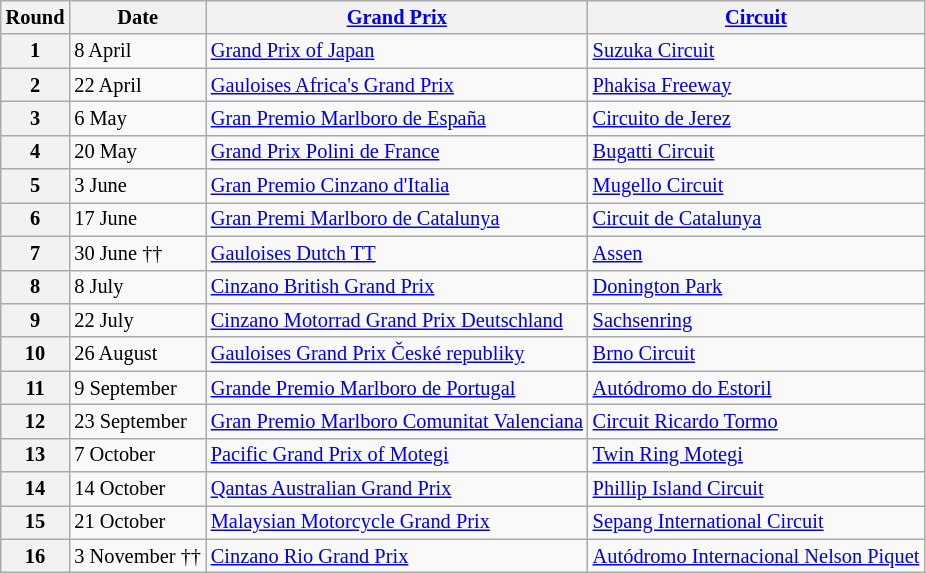<table class="wikitable" style="font-size: 85%;">
<tr>
<th>Round</th>
<th>Date</th>
<th><a href='#'>Grand Prix</a></th>
<th><a href='#'>Circuit</a></th>
</tr>
<tr>
<th>1</th>
<td>8 April</td>
<td> <a href='#'>Grand Prix of Japan</a></td>
<td><a href='#'>Suzuka Circuit</a></td>
</tr>
<tr>
<th>2</th>
<td>22 April</td>
<td> <a href='#'>Gauloises Africa's Grand Prix</a></td>
<td><a href='#'>Phakisa Freeway</a></td>
</tr>
<tr>
<th>3</th>
<td>6 May</td>
<td> <a href='#'>Gran Premio Marlboro de España</a></td>
<td><a href='#'>Circuito de Jerez</a></td>
</tr>
<tr>
<th>4</th>
<td>20 May</td>
<td> <a href='#'>Grand Prix Polini de France</a></td>
<td><a href='#'>Bugatti Circuit</a></td>
</tr>
<tr>
<th>5</th>
<td>3 June</td>
<td> <a href='#'>Gran Premio Cinzano d'Italia</a></td>
<td><a href='#'>Mugello Circuit</a></td>
</tr>
<tr>
<th>6</th>
<td>17 June</td>
<td> <a href='#'>Gran Premi Marlboro de Catalunya</a></td>
<td><a href='#'>Circuit de Catalunya</a></td>
</tr>
<tr>
<th>7</th>
<td>30 June ††</td>
<td> <a href='#'>Gauloises Dutch TT</a></td>
<td><a href='#'>Assen</a></td>
</tr>
<tr>
<th>8</th>
<td>8 July</td>
<td> <a href='#'>Cinzano British Grand Prix</a></td>
<td><a href='#'>Donington Park</a></td>
</tr>
<tr>
<th>9</th>
<td>22 July</td>
<td> <a href='#'>Cinzano Motorrad Grand Prix Deutschland</a></td>
<td><a href='#'>Sachsenring</a></td>
</tr>
<tr>
<th>10</th>
<td>26 August</td>
<td> <a href='#'>Gauloises Grand Prix České republiky</a></td>
<td><a href='#'>Brno Circuit</a></td>
</tr>
<tr>
<th>11</th>
<td>9 September</td>
<td> <a href='#'>Grande Premio Marlboro de Portugal</a></td>
<td><a href='#'>Autódromo do Estoril</a></td>
</tr>
<tr>
<th>12</th>
<td>23 September</td>
<td> <a href='#'>Gran Premio Marlboro Comunitat Valenciana</a></td>
<td><a href='#'>Circuit Ricardo Tormo</a></td>
</tr>
<tr>
<th>13</th>
<td>7 October</td>
<td> <a href='#'>Pacific Grand Prix of Motegi</a></td>
<td><a href='#'>Twin Ring Motegi</a></td>
</tr>
<tr>
<th>14</th>
<td>14 October</td>
<td> <a href='#'>Qantas Australian Grand Prix</a></td>
<td><a href='#'>Phillip Island Circuit</a></td>
</tr>
<tr>
<th>15</th>
<td>21 October</td>
<td> <a href='#'>Malaysian Motorcycle Grand Prix</a></td>
<td><a href='#'>Sepang International Circuit</a></td>
</tr>
<tr>
<th>16</th>
<td>3 November ††</td>
<td> <a href='#'>Cinzano Rio Grand Prix</a></td>
<td><a href='#'>Autódromo Internacional Nelson Piquet</a></td>
</tr>
</table>
